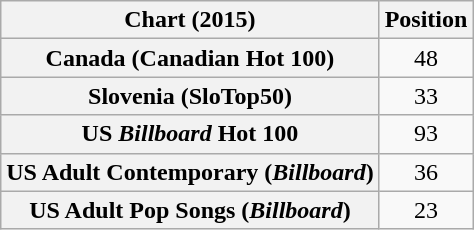<table class="wikitable sortable plainrowheaders" style="text-align:center;">
<tr>
<th>Chart (2015)</th>
<th>Position</th>
</tr>
<tr>
<th scope="row">Canada (Canadian Hot 100)</th>
<td>48</td>
</tr>
<tr>
<th scope="row">Slovenia (SloTop50)</th>
<td align=center>33</td>
</tr>
<tr>
<th scope="row">US <em>Billboard</em> Hot 100</th>
<td>93</td>
</tr>
<tr>
<th scope="row">US Adult Contemporary (<em>Billboard</em>)</th>
<td>36</td>
</tr>
<tr>
<th scope="row">US Adult Pop Songs (<em>Billboard</em>)</th>
<td>23</td>
</tr>
</table>
